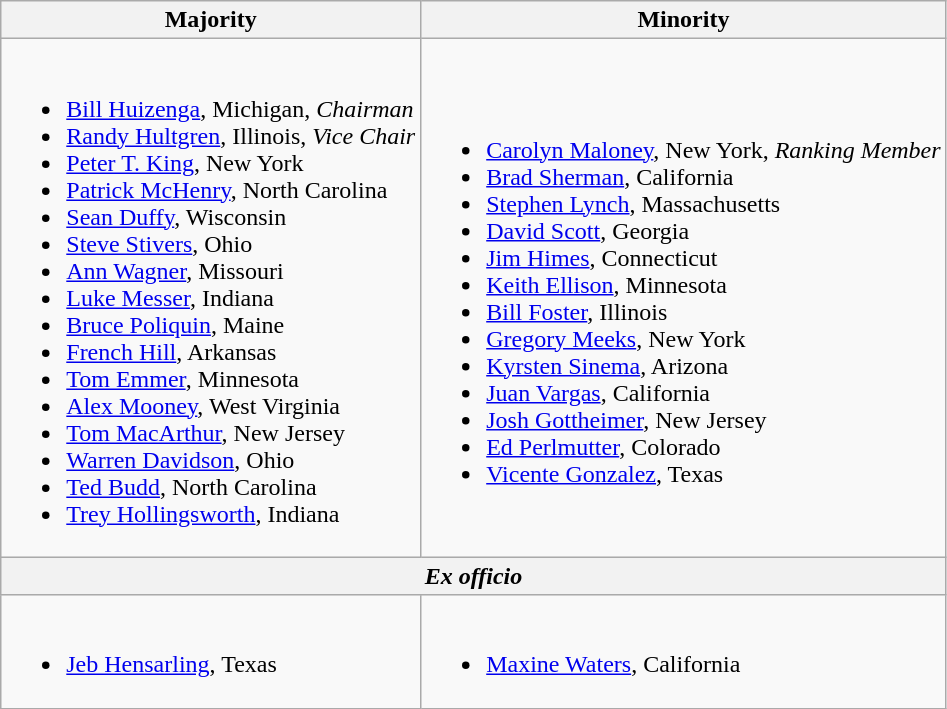<table class=wikitable>
<tr>
<th>Majority</th>
<th>Minority</th>
</tr>
<tr>
<td><br><ul><li><a href='#'>Bill Huizenga</a>, Michigan, <em>Chairman</em></li><li><a href='#'>Randy Hultgren</a>, Illinois, <em>Vice Chair</em></li><li><a href='#'>Peter T. King</a>, New York</li><li><a href='#'>Patrick McHenry</a>, North Carolina</li><li><a href='#'>Sean Duffy</a>, Wisconsin</li><li><a href='#'>Steve Stivers</a>, Ohio</li><li><a href='#'>Ann Wagner</a>, Missouri</li><li><a href='#'>Luke Messer</a>, Indiana</li><li><a href='#'>Bruce Poliquin</a>, Maine</li><li><a href='#'>French Hill</a>, Arkansas</li><li><a href='#'>Tom Emmer</a>, Minnesota</li><li><a href='#'>Alex Mooney</a>, West Virginia</li><li><a href='#'>Tom MacArthur</a>, New Jersey</li><li><a href='#'>Warren Davidson</a>, Ohio</li><li><a href='#'>Ted Budd</a>, North Carolina</li><li><a href='#'>Trey Hollingsworth</a>, Indiana</li></ul></td>
<td><br><ul><li><a href='#'>Carolyn Maloney</a>, New York, <em>Ranking Member</em></li><li><a href='#'>Brad Sherman</a>, California</li><li><a href='#'>Stephen Lynch</a>, Massachusetts</li><li><a href='#'>David Scott</a>, Georgia</li><li><a href='#'>Jim Himes</a>, Connecticut</li><li><a href='#'>Keith Ellison</a>, Minnesota</li><li><a href='#'>Bill Foster</a>, Illinois</li><li><a href='#'>Gregory Meeks</a>, New York</li><li><a href='#'>Kyrsten Sinema</a>, Arizona</li><li><a href='#'>Juan Vargas</a>, California</li><li><a href='#'>Josh Gottheimer</a>, New Jersey</li><li><a href='#'>Ed Perlmutter</a>, Colorado</li><li><a href='#'>Vicente Gonzalez</a>, Texas</li></ul></td>
</tr>
<tr>
<th colspan=2><em>Ex officio</em></th>
</tr>
<tr>
<td><br><ul><li><a href='#'>Jeb Hensarling</a>, Texas</li></ul></td>
<td><br><ul><li><a href='#'>Maxine Waters</a>, California</li></ul></td>
</tr>
</table>
